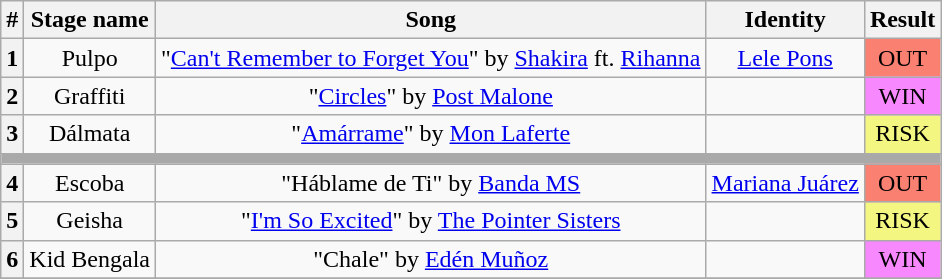<table class="wikitable plainrowheaders" style="text-align: center;">
<tr>
<th>#</th>
<th>Stage name</th>
<th>Song</th>
<th>Identity</th>
<th>Result</th>
</tr>
<tr>
<th>1</th>
<td>Pulpo</td>
<td>"<a href='#'>Can't Remember to Forget You</a>" by <a href='#'>Shakira</a> ft. <a href='#'>Rihanna</a></td>
<td><a href='#'>Lele Pons</a></td>
<td bgcolor=salmon>OUT</td>
</tr>
<tr>
<th>2</th>
<td>Graffiti</td>
<td>"<a href='#'>Circles</a>" by <a href='#'>Post Malone</a></td>
<td></td>
<td bgcolor=#F888FD>WIN</td>
</tr>
<tr>
<th>3</th>
<td>Dálmata</td>
<td>"<a href='#'>Amárrame</a>" by <a href='#'>Mon Laferte</a></td>
<td></td>
<td bgcolor=#F3F781>RISK</td>
</tr>
<tr>
<td colspan="5" style="background:darkgray"></td>
</tr>
<tr>
<th>4</th>
<td>Escoba</td>
<td>"Háblame de Ti" by <a href='#'>Banda MS</a></td>
<td><a href='#'>Mariana Juárez</a></td>
<td bgcolor=salmon>OUT</td>
</tr>
<tr>
<th>5</th>
<td>Geisha</td>
<td>"<a href='#'>I'm So Excited</a>" by <a href='#'>The Pointer Sisters</a></td>
<td></td>
<td bgcolor=#F3F781>RISK</td>
</tr>
<tr>
<th>6</th>
<td>Kid Bengala</td>
<td>"Chale" by <a href='#'>Edén Muñoz</a></td>
<td></td>
<td bgcolor=#F888FD>WIN</td>
</tr>
<tr>
</tr>
</table>
